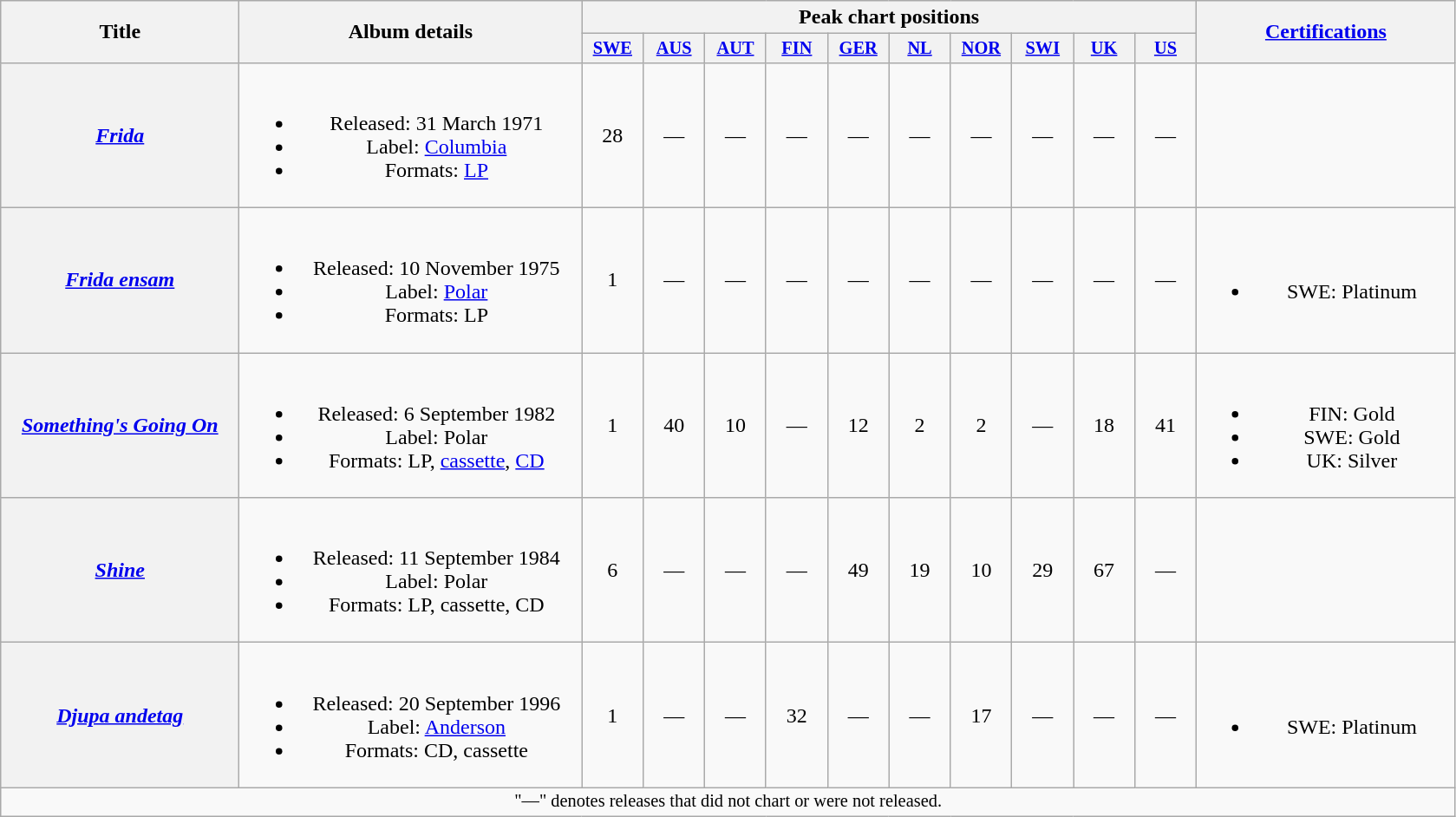<table class="wikitable plainrowheaders" style="text-align:center;" border="1">
<tr>
<th scope="col" rowspan="2" style="width:11em;">Title</th>
<th scope="col" rowspan="2" style="width:16em;">Album details</th>
<th scope="col" colspan="10">Peak chart positions</th>
<th scope="col" rowspan="2" style="width:12em;"><a href='#'>Certifications</a></th>
</tr>
<tr>
<th scope="col" style="width:3em;font-size:85%;"><a href='#'>SWE</a><br></th>
<th scope="col" style="width:3em;font-size:85%;"><a href='#'>AUS</a><br></th>
<th scope="col" style="width:3em;font-size:85%;"><a href='#'>AUT</a><br></th>
<th scope="col" style="width:3em;font-size:85%;"><a href='#'>FIN</a><br></th>
<th scope="col" style="width:3em;font-size:85%;"><a href='#'>GER</a><br></th>
<th scope="col" style="width:3em;font-size:85%;"><a href='#'>NL</a><br></th>
<th scope="col" style="width:3em;font-size:85%;"><a href='#'>NOR</a><br></th>
<th scope="col" style="width:3em;font-size:85%;"><a href='#'>SWI</a><br></th>
<th scope="col" style="width:3em;font-size:85%;"><a href='#'>UK</a><br></th>
<th scope="col" style="width:3em;font-size:85%;"><a href='#'>US</a><br></th>
</tr>
<tr>
<th scope="row"><em><a href='#'>Frida</a></em></th>
<td><br><ul><li>Released: 31 March 1971</li><li>Label: <a href='#'>Columbia</a></li><li>Formats: <a href='#'>LP</a></li></ul></td>
<td>28</td>
<td>—</td>
<td>—</td>
<td>—</td>
<td>—</td>
<td>—</td>
<td>—</td>
<td>—</td>
<td>—</td>
<td>—</td>
<td></td>
</tr>
<tr>
<th scope="row"><em><a href='#'>Frida ensam</a></em></th>
<td><br><ul><li>Released: 10 November 1975</li><li>Label: <a href='#'>Polar</a></li><li>Formats: LP</li></ul></td>
<td>1</td>
<td>—</td>
<td>—</td>
<td>—</td>
<td>—</td>
<td>—</td>
<td>—</td>
<td>—</td>
<td>—</td>
<td>—</td>
<td><br><ul><li>SWE: Platinum</li></ul></td>
</tr>
<tr>
<th scope="row"><em><a href='#'>Something's Going On</a></em></th>
<td><br><ul><li>Released: 6 September 1982</li><li>Label: Polar</li><li>Formats: LP, <a href='#'>cassette</a>, <a href='#'>CD</a></li></ul></td>
<td>1</td>
<td>40</td>
<td>10</td>
<td>—</td>
<td>12</td>
<td>2</td>
<td>2</td>
<td>—</td>
<td>18</td>
<td>41</td>
<td><br><ul><li>FIN: Gold </li><li>SWE: Gold</li><li>UK: Silver </li></ul></td>
</tr>
<tr>
<th scope="row"><em><a href='#'>Shine</a></em></th>
<td><br><ul><li>Released: 11 September 1984</li><li>Label: Polar</li><li>Formats: LP, cassette, CD</li></ul></td>
<td>6</td>
<td>—</td>
<td>—</td>
<td>—</td>
<td>49</td>
<td>19</td>
<td>10</td>
<td>29</td>
<td>67</td>
<td>—</td>
<td></td>
</tr>
<tr>
<th scope="row"><em><a href='#'>Djupa andetag</a></em></th>
<td><br><ul><li>Released: 20 September 1996</li><li>Label: <a href='#'>Anderson</a></li><li>Formats: CD, cassette</li></ul></td>
<td>1</td>
<td>—</td>
<td>—</td>
<td>32</td>
<td>—</td>
<td>—</td>
<td>17</td>
<td>—</td>
<td>—</td>
<td>—</td>
<td><br><ul><li>SWE: Platinum</li></ul></td>
</tr>
<tr>
<td colspan="13" style="font-size: 85%" align=center>"—" denotes releases that did not chart or were not released.</td>
</tr>
</table>
